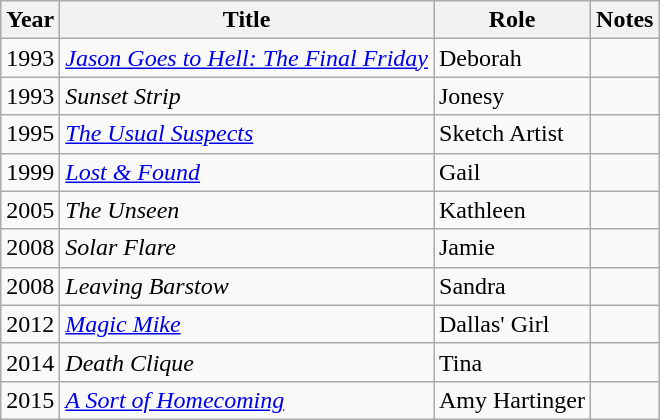<table class="wikitable">
<tr>
<th>Year</th>
<th>Title</th>
<th>Role</th>
<th>Notes</th>
</tr>
<tr>
<td>1993</td>
<td><em><a href='#'>Jason Goes to Hell: The Final Friday</a></em></td>
<td>Deborah</td>
<td></td>
</tr>
<tr>
<td>1993</td>
<td><em>Sunset Strip</em></td>
<td>Jonesy</td>
<td></td>
</tr>
<tr>
<td>1995</td>
<td><em><a href='#'>The Usual Suspects</a></em></td>
<td>Sketch Artist</td>
<td></td>
</tr>
<tr>
<td>1999</td>
<td><em><a href='#'>Lost & Found</a></em></td>
<td>Gail</td>
<td></td>
</tr>
<tr>
<td>2005</td>
<td><em>The Unseen</em></td>
<td>Kathleen</td>
<td></td>
</tr>
<tr>
<td>2008</td>
<td><em>Solar Flare</em></td>
<td>Jamie</td>
<td></td>
</tr>
<tr>
<td>2008</td>
<td><em>Leaving Barstow</em></td>
<td>Sandra</td>
<td></td>
</tr>
<tr>
<td>2012</td>
<td><em><a href='#'>Magic Mike</a></em></td>
<td>Dallas' Girl</td>
<td></td>
</tr>
<tr>
<td>2014</td>
<td><em>Death Clique</em></td>
<td>Tina</td>
<td></td>
</tr>
<tr>
<td>2015</td>
<td><em><a href='#'>A Sort of Homecoming</a></em></td>
<td>Amy Hartinger</td>
<td></td>
</tr>
</table>
